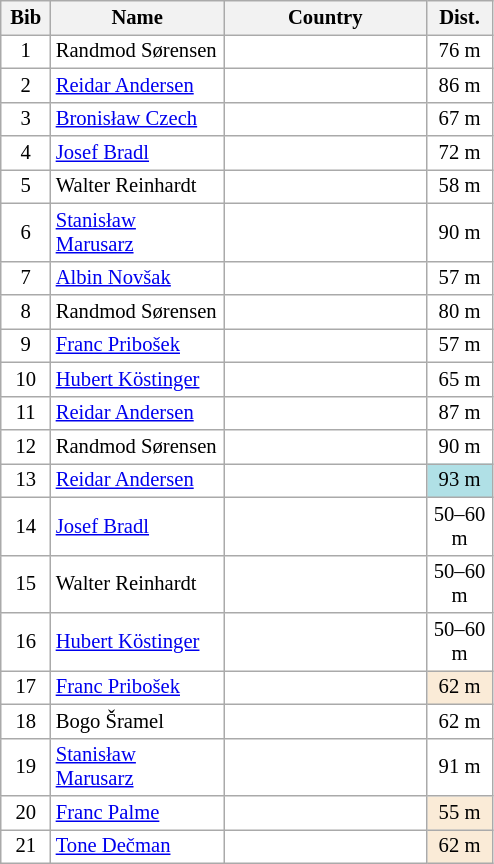<table class="wikitable collapsible autocollapse sortable" cellpadding="3" cellspacing="0" border="1" style="background:#fff; font-size:86%; width:26%; line-height:16px; border:grey solid 1px; border-collapse:collapse;">
<tr>
<th width="30">Bib</th>
<th width="135">Name</th>
<th width="169">Country</th>
<th width="42">Dist.</th>
</tr>
<tr>
<td align=center>1</td>
<td>Randmod Sørensen</td>
<td></td>
<td align=center>76 m</td>
</tr>
<tr>
<td align=center>2</td>
<td><a href='#'>Reidar Andersen</a></td>
<td></td>
<td align=center>86 m</td>
</tr>
<tr>
<td align=center>3</td>
<td><a href='#'>Bronisław Czech</a></td>
<td></td>
<td align=center>67 m</td>
</tr>
<tr>
<td align=center>4</td>
<td><a href='#'>Josef Bradl</a></td>
<td></td>
<td align=center>72 m</td>
</tr>
<tr>
<td align=center>5</td>
<td>Walter Reinhardt</td>
<td></td>
<td align=center>58 m</td>
</tr>
<tr>
<td align=center>6</td>
<td><a href='#'>Stanisław Marusarz</a></td>
<td></td>
<td align=center>90 m</td>
</tr>
<tr>
<td align=center>7</td>
<td><a href='#'>Albin Novšak</a></td>
<td></td>
<td align=center>57 m</td>
</tr>
<tr>
<td align=center>8</td>
<td>Randmod Sørensen</td>
<td></td>
<td align=center>80 m</td>
</tr>
<tr>
<td align=center>9</td>
<td><a href='#'>Franc Pribošek</a></td>
<td></td>
<td align=center>57 m</td>
</tr>
<tr>
<td align=center>10</td>
<td><a href='#'>Hubert Köstinger</a></td>
<td></td>
<td align=center>65 m</td>
</tr>
<tr>
<td align=center>11</td>
<td><a href='#'>Reidar Andersen</a></td>
<td></td>
<td align=center>87 m</td>
</tr>
<tr>
<td align=center>12</td>
<td>Randmod Sørensen</td>
<td></td>
<td align=center>90 m</td>
</tr>
<tr>
<td align=center>13</td>
<td><a href='#'>Reidar Andersen</a></td>
<td></td>
<td align=center bgcolor=#B0E0E6>93 m</td>
</tr>
<tr>
<td align=center>14</td>
<td><a href='#'>Josef Bradl</a></td>
<td></td>
<td align=center>50–60 m</td>
</tr>
<tr>
<td align=center>15</td>
<td>Walter Reinhardt</td>
<td></td>
<td align=center>50–60 m</td>
</tr>
<tr>
<td align=center>16</td>
<td><a href='#'>Hubert Köstinger</a></td>
<td></td>
<td align=center>50–60 m</td>
</tr>
<tr>
<td align=center>17</td>
<td><a href='#'>Franc Pribošek</a></td>
<td></td>
<td align=center bgcolor=#FAEBD7>62 m</td>
</tr>
<tr>
<td align=center>18</td>
<td>Bogo Šramel</td>
<td></td>
<td align=center>62 m</td>
</tr>
<tr>
<td align=center>19</td>
<td><a href='#'>Stanisław Marusarz</a></td>
<td></td>
<td align=center>91 m</td>
</tr>
<tr>
<td align=center>20</td>
<td><a href='#'>Franc Palme</a></td>
<td></td>
<td align=center bgcolor=#FAEBD7>55 m</td>
</tr>
<tr>
<td align=center>21</td>
<td><a href='#'>Tone Dečman</a></td>
<td></td>
<td align=center bgcolor=#FAEBD7>62 m</td>
</tr>
</table>
